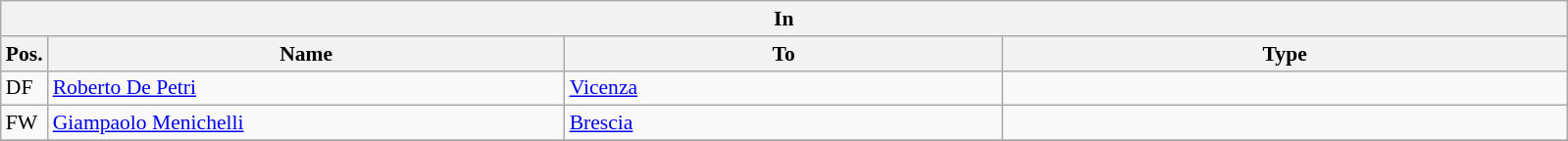<table class="wikitable" style="font-size:90%;">
<tr>
<th colspan="4">In</th>
</tr>
<tr>
<th width=3%>Pos.</th>
<th width=33%>Name</th>
<th width=28%>To</th>
<th width=36%>Type</th>
</tr>
<tr>
<td>DF</td>
<td><a href='#'>Roberto De Petri</a></td>
<td><a href='#'>Vicenza</a></td>
<td></td>
</tr>
<tr>
<td>FW</td>
<td><a href='#'>Giampaolo Menichelli</a></td>
<td><a href='#'>Brescia</a></td>
<td></td>
</tr>
<tr>
</tr>
</table>
